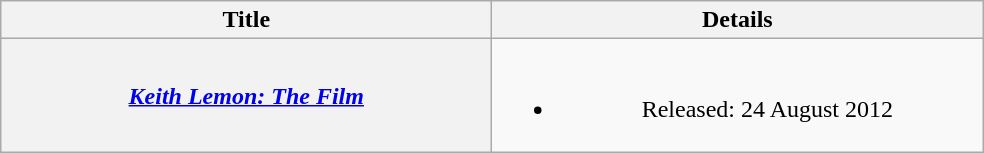<table class="wikitable plainrowheaders" style="text-align:center;">
<tr>
<th scope="col" style="width:20em;">Title</th>
<th scope="col" style="width:20em;">Details</th>
</tr>
<tr>
<th scope="row"><em><a href='#'>Keith Lemon: The Film</a></em></th>
<td><br><ul><li>Released: 24 August 2012</li></ul></td>
</tr>
</table>
